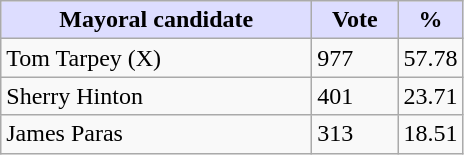<table class="wikitable">
<tr>
<th style="background:#ddf; width:200px;">Mayoral candidate</th>
<th style="background:#ddf; width:50px;">Vote</th>
<th style="background:#ddf; width:30px;">%</th>
</tr>
<tr>
<td>Tom Tarpey (X)</td>
<td>977</td>
<td>57.78</td>
</tr>
<tr>
<td>Sherry Hinton</td>
<td>401</td>
<td>23.71</td>
</tr>
<tr>
<td>James Paras</td>
<td>313</td>
<td>18.51</td>
</tr>
</table>
